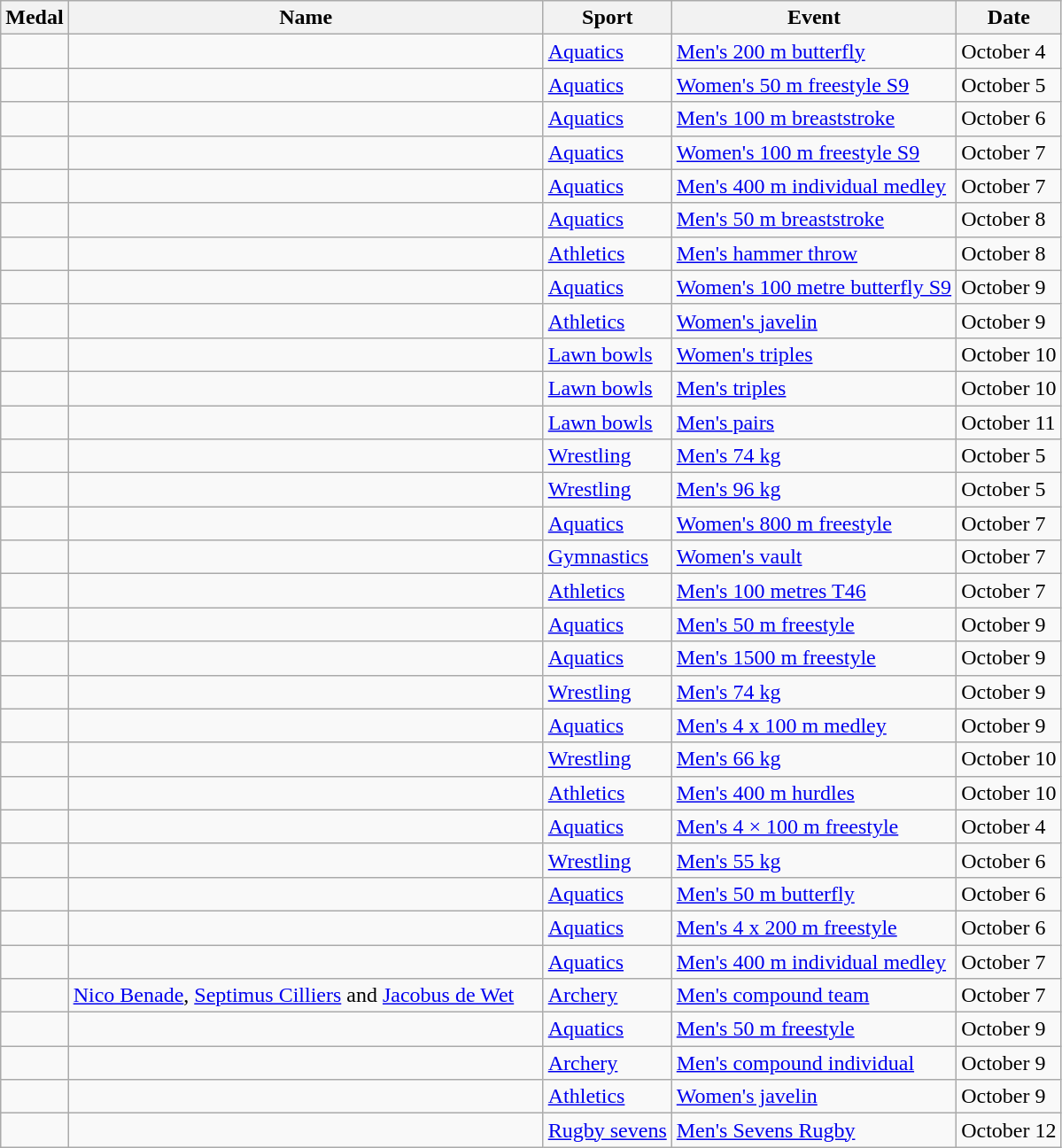<table class="wikitable sortable">
<tr>
<th>Medal</th>
<th width=350px>Name</th>
<th>Sport</th>
<th>Event</th>
<th>Date</th>
</tr>
<tr>
<td></td>
<td></td>
<td><a href='#'>Aquatics</a></td>
<td><a href='#'>Men's 200 m butterfly</a></td>
<td>October 4</td>
</tr>
<tr>
<td></td>
<td></td>
<td><a href='#'>Aquatics</a></td>
<td><a href='#'>Women's 50 m freestyle S9</a></td>
<td>October 5</td>
</tr>
<tr>
<td></td>
<td></td>
<td><a href='#'>Aquatics</a></td>
<td><a href='#'>Men's 100 m breaststroke</a></td>
<td>October 6</td>
</tr>
<tr>
<td></td>
<td></td>
<td><a href='#'>Aquatics</a></td>
<td><a href='#'>Women's 100 m freestyle S9</a></td>
<td>October 7</td>
</tr>
<tr>
<td></td>
<td></td>
<td><a href='#'>Aquatics</a></td>
<td><a href='#'>Men's 400 m individual medley</a></td>
<td>October 7</td>
</tr>
<tr>
<td></td>
<td></td>
<td><a href='#'>Aquatics</a></td>
<td><a href='#'>Men's 50 m breaststroke</a></td>
<td>October 8</td>
</tr>
<tr>
<td></td>
<td></td>
<td><a href='#'>Athletics</a></td>
<td><a href='#'>Men's hammer throw</a></td>
<td>October 8</td>
</tr>
<tr>
<td></td>
<td></td>
<td><a href='#'>Aquatics</a></td>
<td><a href='#'>Women's 100 metre butterfly S9</a></td>
<td>October 9</td>
</tr>
<tr>
<td></td>
<td></td>
<td><a href='#'>Athletics</a></td>
<td><a href='#'>Women's javelin</a></td>
<td>October 9</td>
</tr>
<tr>
<td></td>
<td><small></small></td>
<td><a href='#'>Lawn bowls</a></td>
<td><a href='#'>Women's triples</a></td>
<td>October 10</td>
</tr>
<tr>
<td></td>
<td><small></small></td>
<td><a href='#'>Lawn bowls</a></td>
<td><a href='#'>Men's triples</a></td>
<td>October 10</td>
</tr>
<tr>
<td></td>
<td><small></small></td>
<td><a href='#'>Lawn bowls</a></td>
<td><a href='#'>Men's pairs</a></td>
<td>October 11</td>
</tr>
<tr>
<td></td>
<td></td>
<td><a href='#'>Wrestling</a></td>
<td><a href='#'>Men's 74 kg</a></td>
<td>October 5</td>
</tr>
<tr>
<td></td>
<td></td>
<td><a href='#'>Wrestling</a></td>
<td><a href='#'>Men's 96 kg</a></td>
<td>October 5</td>
</tr>
<tr>
<td></td>
<td></td>
<td><a href='#'>Aquatics</a></td>
<td><a href='#'>Women's 800 m freestyle</a></td>
<td>October 7</td>
</tr>
<tr>
<td></td>
<td></td>
<td><a href='#'>Gymnastics</a></td>
<td><a href='#'>Women's vault</a></td>
<td>October 7</td>
</tr>
<tr>
<td></td>
<td></td>
<td><a href='#'>Athletics</a></td>
<td><a href='#'>Men's 100 metres T46</a></td>
<td>October 7</td>
</tr>
<tr>
<td></td>
<td></td>
<td><a href='#'>Aquatics</a></td>
<td><a href='#'>Men's 50 m freestyle</a></td>
<td>October 9</td>
</tr>
<tr>
<td></td>
<td></td>
<td><a href='#'>Aquatics</a></td>
<td><a href='#'>Men's 1500 m freestyle</a></td>
<td>October 9</td>
</tr>
<tr>
<td></td>
<td></td>
<td><a href='#'>Wrestling</a></td>
<td><a href='#'>Men's 74 kg</a></td>
<td>October 9</td>
</tr>
<tr>
<td></td>
<td><small></small></td>
<td><a href='#'>Aquatics</a></td>
<td><a href='#'>Men's 4 x 100 m medley</a></td>
<td>October 9</td>
</tr>
<tr>
<td></td>
<td></td>
<td><a href='#'>Wrestling</a></td>
<td><a href='#'>Men's 66 kg</a></td>
<td>October 10</td>
</tr>
<tr>
<td></td>
<td></td>
<td><a href='#'>Athletics</a></td>
<td><a href='#'>Men's 400 m hurdles</a></td>
<td>October 10</td>
</tr>
<tr>
<td></td>
<td><small></small></td>
<td><a href='#'>Aquatics</a></td>
<td><a href='#'>Men's 4 × 100 m freestyle</a></td>
<td>October 4</td>
</tr>
<tr>
<td></td>
<td></td>
<td><a href='#'>Wrestling</a></td>
<td><a href='#'>Men's 55 kg</a></td>
<td>October 6</td>
</tr>
<tr>
<td></td>
<td></td>
<td><a href='#'>Aquatics</a></td>
<td><a href='#'>Men's 50 m butterfly</a></td>
<td>October 6</td>
</tr>
<tr>
<td></td>
<td><small></small></td>
<td><a href='#'>Aquatics</a></td>
<td><a href='#'>Men's 4 x 200 m freestyle</a></td>
<td>October 6</td>
</tr>
<tr>
<td></td>
<td></td>
<td><a href='#'>Aquatics</a></td>
<td><a href='#'>Men's 400 m individual medley</a></td>
<td>October 7</td>
</tr>
<tr>
<td></td>
<td><a href='#'>Nico Benade</a>, <a href='#'>Septimus Cilliers</a> and <a href='#'>Jacobus de Wet</a></td>
<td><a href='#'>Archery</a></td>
<td><a href='#'>Men's compound team</a></td>
<td>October 7</td>
</tr>
<tr>
<td></td>
<td></td>
<td><a href='#'>Aquatics</a></td>
<td><a href='#'>Men's 50 m freestyle</a></td>
<td>October 9</td>
</tr>
<tr>
<td></td>
<td></td>
<td><a href='#'>Archery</a></td>
<td><a href='#'>Men's compound individual</a></td>
<td>October 9</td>
</tr>
<tr>
<td></td>
<td></td>
<td><a href='#'>Athletics</a></td>
<td><a href='#'>Women's javelin</a></td>
<td>October 9</td>
</tr>
<tr>
<td></td>
<td><small></small></td>
<td><a href='#'>Rugby sevens</a></td>
<td><a href='#'>Men's Sevens Rugby</a></td>
<td>October 12</td>
</tr>
</table>
